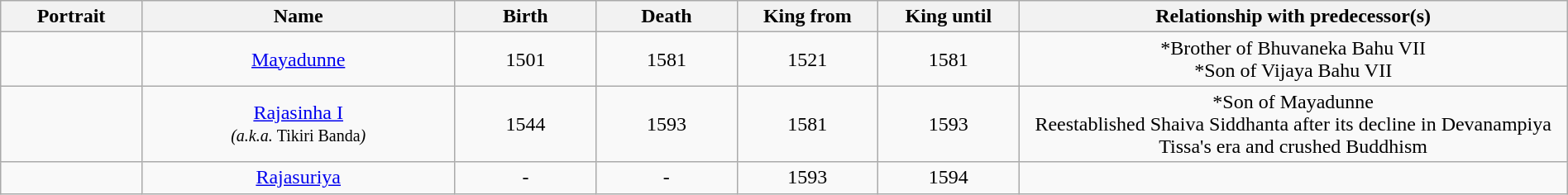<table width=100% class="wikitable">
<tr>
<th width=9%>Portrait</th>
<th width=20%>Name</th>
<th width=9%>Birth</th>
<th width=9%>Death</th>
<th width=9%>King from</th>
<th width=9%>King until</th>
<th width=35%>Relationship with predecessor(s)</th>
</tr>
<tr>
<td align="center"></td>
<td align="center"><a href='#'>Mayadunne</a></td>
<td align="center">1501</td>
<td align="center">1581</td>
<td align="center">1521</td>
<td align="center">1581</td>
<td align="center">*Brother of Bhuvaneka Bahu VII<br>*Son of Vijaya Bahu VII</td>
</tr>
<tr>
<td align="center"></td>
<td align="center"><a href='#'>Rajasinha I</a><br><small><em>(a.k.a. </em>Tikiri Banda<em>)</em></small></td>
<td align="center">1544</td>
<td align="center">1593</td>
<td align="center">1581</td>
<td align="center">1593</td>
<td align="center">*Son of Mayadunne<br>Reestablished Shaiva Siddhanta after its decline in Devanampiya Tissa's era  and crushed Buddhism</td>
</tr>
<tr>
<td align="center"></td>
<td align="center"><a href='#'>Rajasuriya</a></td>
<td align="center">-</td>
<td align="center">-</td>
<td align="center">1593</td>
<td align="center">1594</td>
<td align="center"></td>
</tr>
</table>
